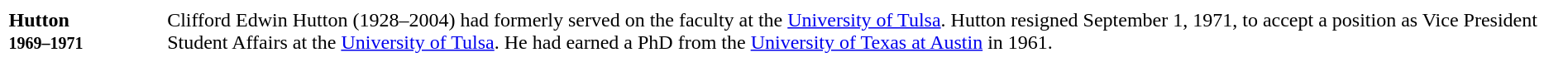<table border="0" cellpadding="5" style="color:black; background-color: #FFFFFF">
<tr valign="top">
<td width="10%"><strong>Hutton<br><small>1969–1971</small></strong></td>
<td width="90%">Clifford Edwin Hutton (1928–2004) had formerly served on the faculty at the <a href='#'>University of Tulsa</a>.  Hutton resigned September 1, 1971, to accept a position as Vice President Student Affairs at the <a href='#'>University of Tulsa</a>.  He had earned a PhD from the <a href='#'>University of Texas at Austin</a> in 1961.</td>
</tr>
</table>
